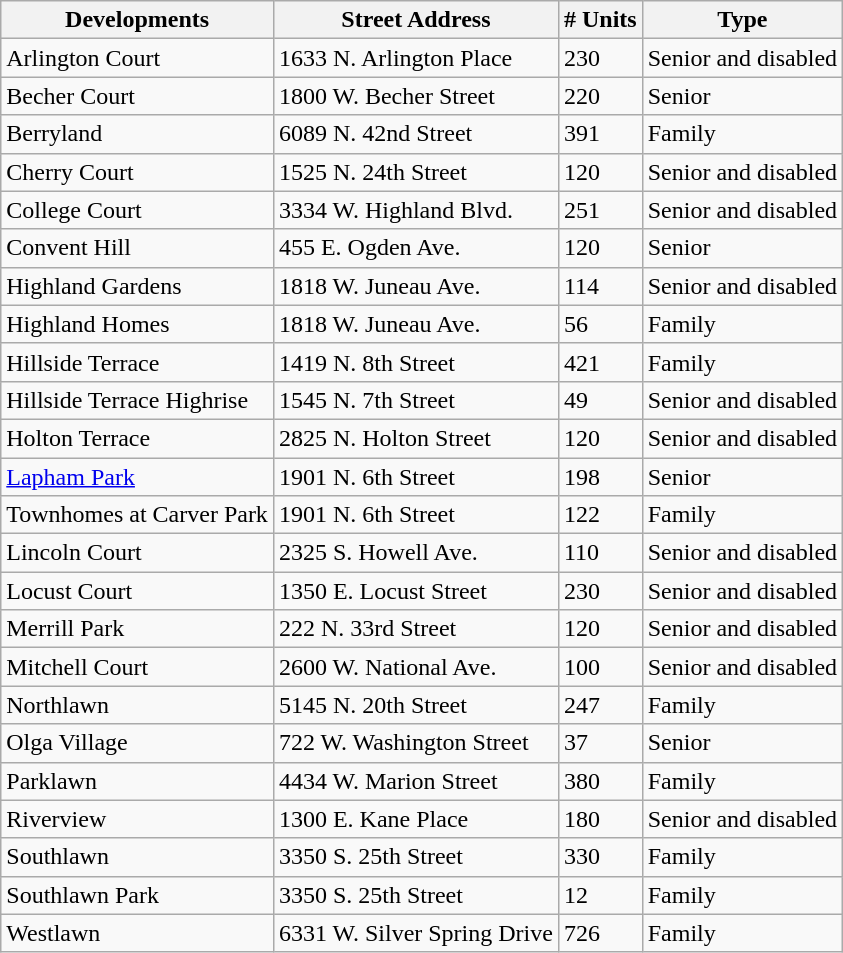<table class="wikitable">
<tr>
<th>Developments</th>
<th>Street Address</th>
<th># Units</th>
<th>Type</th>
</tr>
<tr>
<td>Arlington Court</td>
<td>1633 N. Arlington Place</td>
<td>230</td>
<td>Senior and disabled</td>
</tr>
<tr>
<td>Becher Court</td>
<td>1800 W. Becher Street</td>
<td>220</td>
<td>Senior</td>
</tr>
<tr>
<td>Berryland</td>
<td>6089 N. 42nd Street</td>
<td>391</td>
<td>Family</td>
</tr>
<tr>
<td>Cherry Court</td>
<td>1525 N. 24th Street</td>
<td>120</td>
<td>Senior and disabled</td>
</tr>
<tr>
<td>College Court</td>
<td>3334 W. Highland Blvd.</td>
<td>251</td>
<td>Senior and disabled</td>
</tr>
<tr>
<td>Convent Hill</td>
<td>455 E. Ogden Ave.</td>
<td>120</td>
<td>Senior</td>
</tr>
<tr>
<td>Highland Gardens</td>
<td>1818 W. Juneau Ave.</td>
<td>114</td>
<td>Senior and disabled</td>
</tr>
<tr>
<td>Highland Homes</td>
<td>1818 W. Juneau Ave.</td>
<td>56</td>
<td>Family</td>
</tr>
<tr>
<td>Hillside Terrace</td>
<td>1419 N. 8th Street</td>
<td>421</td>
<td>Family</td>
</tr>
<tr>
<td>Hillside Terrace Highrise</td>
<td>1545 N. 7th Street</td>
<td>49</td>
<td>Senior and disabled</td>
</tr>
<tr>
<td>Holton Terrace</td>
<td>2825 N. Holton Street</td>
<td>120</td>
<td>Senior and disabled</td>
</tr>
<tr>
<td><a href='#'>Lapham Park</a></td>
<td>1901 N. 6th Street</td>
<td>198</td>
<td>Senior</td>
</tr>
<tr>
<td>Townhomes at Carver Park</td>
<td>1901 N. 6th Street</td>
<td>122</td>
<td>Family</td>
</tr>
<tr>
<td>Lincoln Court</td>
<td>2325 S. Howell Ave.</td>
<td>110</td>
<td>Senior and disabled</td>
</tr>
<tr>
<td>Locust Court</td>
<td>1350 E. Locust Street</td>
<td>230</td>
<td>Senior and disabled</td>
</tr>
<tr>
<td>Merrill Park</td>
<td>222 N. 33rd Street</td>
<td>120</td>
<td>Senior and disabled</td>
</tr>
<tr>
<td>Mitchell Court</td>
<td>2600 W. National Ave.</td>
<td>100</td>
<td>Senior and disabled</td>
</tr>
<tr>
<td>Northlawn</td>
<td>5145 N. 20th Street</td>
<td>247</td>
<td>Family</td>
</tr>
<tr>
<td>Olga Village</td>
<td>722 W. Washington Street</td>
<td>37</td>
<td>Senior</td>
</tr>
<tr>
<td>Parklawn</td>
<td>4434 W. Marion Street</td>
<td>380</td>
<td>Family</td>
</tr>
<tr>
<td>Riverview</td>
<td>1300 E. Kane Place</td>
<td>180</td>
<td>Senior and disabled</td>
</tr>
<tr>
<td>Southlawn</td>
<td>3350 S. 25th Street</td>
<td>330</td>
<td>Family</td>
</tr>
<tr>
<td>Southlawn Park</td>
<td>3350 S. 25th Street</td>
<td>12</td>
<td>Family</td>
</tr>
<tr>
<td>Westlawn</td>
<td>6331 W. Silver Spring Drive</td>
<td>726</td>
<td>Family</td>
</tr>
</table>
